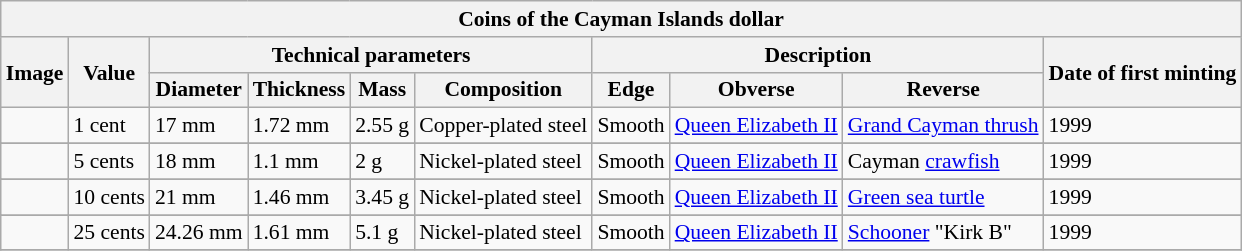<table class="wikitable" style="font-size: 90%">
<tr>
<th colspan="10">Coins of the Cayman Islands dollar</th>
</tr>
<tr>
<th rowspan="2">Image</th>
<th rowspan="2">Value</th>
<th colspan="4">Technical parameters</th>
<th colspan="3">Description</th>
<th rowspan="2">Date of first minting</th>
</tr>
<tr>
<th>Diameter</th>
<th>Thickness</th>
<th>Mass</th>
<th>Composition</th>
<th>Edge</th>
<th>Obverse</th>
<th>Reverse</th>
</tr>
<tr>
<td></td>
<td>1 cent</td>
<td>17 mm</td>
<td>1.72 mm</td>
<td>2.55 g</td>
<td>Copper-plated steel</td>
<td>Smooth</td>
<td><a href='#'>Queen Elizabeth II</a></td>
<td><a href='#'>Grand Cayman thrush</a></td>
<td>1999</td>
</tr>
<tr>
</tr>
<tr>
<td></td>
<td>5 cents</td>
<td>18 mm</td>
<td>1.1 mm</td>
<td>2 g</td>
<td>Nickel-plated steel</td>
<td>Smooth</td>
<td><a href='#'>Queen Elizabeth II</a></td>
<td>Cayman <a href='#'>crawfish</a></td>
<td>1999</td>
</tr>
<tr>
</tr>
<tr>
<td></td>
<td>10 cents</td>
<td>21 mm</td>
<td>1.46 mm</td>
<td>3.45 g</td>
<td>Nickel-plated steel</td>
<td>Smooth</td>
<td><a href='#'>Queen Elizabeth II</a></td>
<td><a href='#'>Green sea turtle</a></td>
<td>1999</td>
</tr>
<tr>
</tr>
<tr>
<td></td>
<td>25 cents</td>
<td>24.26 mm</td>
<td>1.61 mm</td>
<td>5.1 g</td>
<td>Nickel-plated steel</td>
<td>Smooth</td>
<td><a href='#'>Queen Elizabeth II</a></td>
<td><a href='#'>Schooner</a> "Kirk B"</td>
<td>1999</td>
</tr>
<tr>
</tr>
</table>
